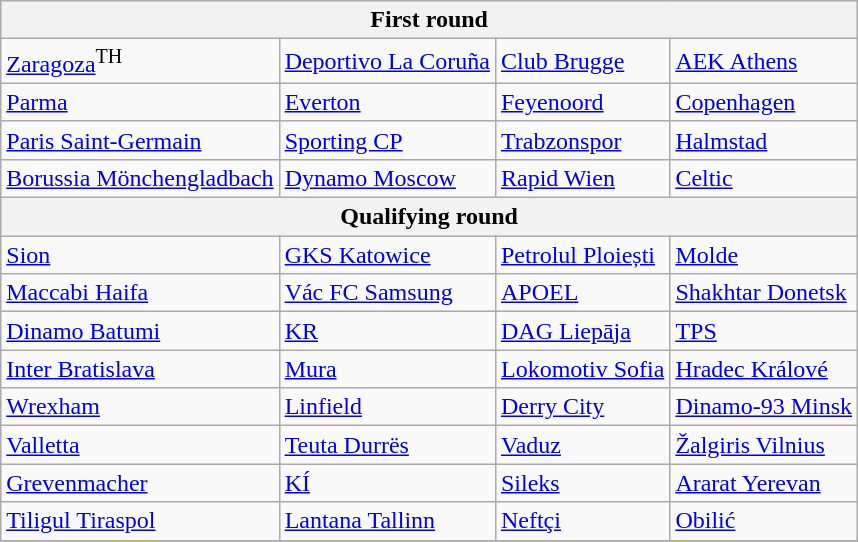<table class="wikitable">
<tr>
<th colspan="4">First round</th>
</tr>
<tr>
<td> <a href='#'>Zaragoza</a><sup>TH</sup></td>
<td> <a href='#'>Deportivo La Coruña</a></td>
<td> <a href='#'>Club Brugge</a></td>
<td> <a href='#'>AEK Athens</a></td>
</tr>
<tr>
<td> <a href='#'>Parma</a></td>
<td> <a href='#'>Everton</a></td>
<td> <a href='#'>Feyenoord</a></td>
<td> <a href='#'>Copenhagen</a></td>
</tr>
<tr>
<td> <a href='#'>Paris Saint-Germain</a></td>
<td> <a href='#'>Sporting CP</a></td>
<td> <a href='#'>Trabzonspor</a></td>
<td> <a href='#'>Halmstad</a></td>
</tr>
<tr>
<td> <a href='#'>Borussia Mönchengladbach</a></td>
<td> <a href='#'>Dynamo Moscow</a></td>
<td> <a href='#'>Rapid Wien</a></td>
<td> <a href='#'>Celtic</a></td>
</tr>
<tr>
<th colspan="4">Qualifying round</th>
</tr>
<tr>
<td> <a href='#'>Sion</a></td>
<td> <a href='#'>GKS Katowice</a></td>
<td> <a href='#'>Petrolul Ploiești</a></td>
<td> <a href='#'>Molde</a></td>
</tr>
<tr>
<td> <a href='#'>Maccabi Haifa</a></td>
<td> <a href='#'>Vác FC Samsung</a></td>
<td> <a href='#'>APOEL</a></td>
<td> <a href='#'>Shakhtar Donetsk</a></td>
</tr>
<tr>
<td> <a href='#'>Dinamo Batumi</a></td>
<td> <a href='#'>KR</a></td>
<td> <a href='#'>DAG Liepāja</a></td>
<td> <a href='#'>TPS</a></td>
</tr>
<tr>
<td> <a href='#'>Inter Bratislava</a></td>
<td> <a href='#'>Mura</a></td>
<td> <a href='#'>Lokomotiv Sofia</a></td>
<td> <a href='#'>Hradec Králové</a></td>
</tr>
<tr>
<td> <a href='#'>Wrexham</a></td>
<td> <a href='#'>Linfield</a></td>
<td> <a href='#'>Derry City</a></td>
<td> <a href='#'>Dinamo-93 Minsk</a></td>
</tr>
<tr>
<td> <a href='#'>Valletta</a></td>
<td> <a href='#'>Teuta Durrës</a></td>
<td> <a href='#'>Vaduz</a></td>
<td> <a href='#'>Žalgiris Vilnius</a></td>
</tr>
<tr>
<td> <a href='#'>Grevenmacher</a></td>
<td> <a href='#'>KÍ</a></td>
<td> <a href='#'>Sileks</a></td>
<td> <a href='#'>Ararat Yerevan</a></td>
</tr>
<tr>
<td> <a href='#'>Tiligul Tiraspol</a></td>
<td> <a href='#'>Lantana Tallinn</a></td>
<td> <a href='#'>Neftçi</a></td>
<td> <a href='#'>Obilić</a></td>
</tr>
<tr>
</tr>
</table>
